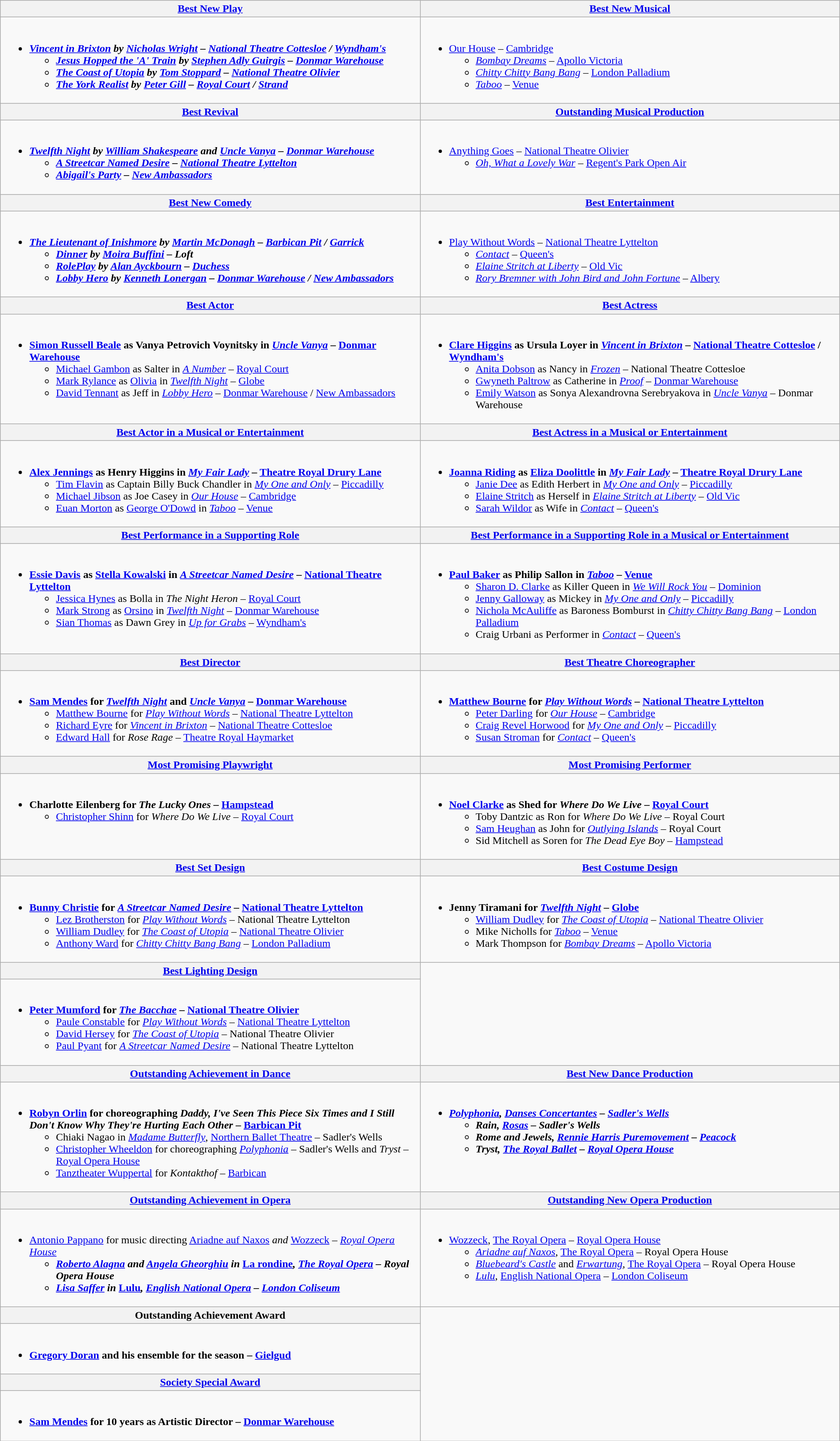<table class=wikitable width="100%">
<tr>
<th width="50%"><a href='#'>Best New Play</a></th>
<th width="50%"><a href='#'>Best New Musical</a></th>
</tr>
<tr>
<td valign="top"><br><ul><li><strong><em><a href='#'>Vincent in Brixton</a><em> by <a href='#'>Nicholas Wright</a> – <a href='#'>National Theatre Cottesloe</a> / <a href='#'>Wyndham's</a><strong><ul><li></em><a href='#'>Jesus Hopped the 'A' Train</a><em> by <a href='#'>Stephen Adly Guirgis</a> – <a href='#'>Donmar Warehouse</a></li><li></em><a href='#'>The Coast of Utopia</a><em> by <a href='#'>Tom Stoppard</a> – <a href='#'>National Theatre Olivier</a></li><li></em><a href='#'>The York Realist</a><em> by <a href='#'>Peter Gill</a> – <a href='#'>Royal Court</a> / <a href='#'>Strand</a></li></ul></li></ul></td>
<td valign="top"><br><ul><li></em></strong><a href='#'>Our House</a></em> – <a href='#'>Cambridge</a></strong><ul><li><em><a href='#'>Bombay Dreams</a></em> – <a href='#'>Apollo Victoria</a></li><li><em><a href='#'>Chitty Chitty Bang Bang</a></em> – <a href='#'>London Palladium</a></li><li><em><a href='#'>Taboo</a></em> – <a href='#'>Venue</a></li></ul></li></ul></td>
</tr>
<tr>
<th width="50%"><a href='#'>Best Revival</a></th>
<th width="50%"><a href='#'>Outstanding Musical Production</a></th>
</tr>
<tr>
<td valign="top"><br><ul><li><strong><em><a href='#'>Twelfth Night</a><em> by <a href='#'>William Shakespeare</a> and </em><a href='#'>Uncle Vanya</a><em> – <a href='#'>Donmar Warehouse</a><strong><ul><li></em><a href='#'>A Streetcar Named Desire</a><em> – <a href='#'>National Theatre Lyttelton</a></li><li></em><a href='#'>Abigail's Party</a><em> – <a href='#'>New Ambassadors</a></li></ul></li></ul></td>
<td valign="top"><br><ul><li></em></strong><a href='#'>Anything Goes</a></em> – <a href='#'>National Theatre Olivier</a></strong><ul><li><em><a href='#'>Oh, What a Lovely War</a></em> – <a href='#'>Regent's Park Open Air</a></li></ul></li></ul></td>
</tr>
<tr>
<th width="50%"><a href='#'>Best New Comedy</a></th>
<th width="50%"><a href='#'>Best Entertainment</a></th>
</tr>
<tr>
<td valign="top"><br><ul><li><strong><em><a href='#'>The Lieutenant of Inishmore</a><em> by <a href='#'>Martin McDonagh</a> – <a href='#'>Barbican Pit</a> / <a href='#'>Garrick</a><strong><ul><li></em><a href='#'>Dinner</a><em> by <a href='#'>Moira Buffini</a> – Loft</li><li></em><a href='#'>RolePlay</a><em> by <a href='#'>Alan Ayckbourn</a> – <a href='#'>Duchess</a></li><li></em><a href='#'>Lobby Hero</a><em> by <a href='#'>Kenneth Lonergan</a> – <a href='#'>Donmar Warehouse</a> / <a href='#'>New Ambassadors</a></li></ul></li></ul></td>
<td valign="top"><br><ul><li></em></strong><a href='#'>Play Without Words</a></em> – <a href='#'>National Theatre Lyttelton</a></strong><ul><li><em><a href='#'>Contact</a></em> – <a href='#'>Queen's</a></li><li><em><a href='#'>Elaine Stritch at Liberty</a></em> – <a href='#'>Old Vic</a></li><li><em><a href='#'>Rory Bremner with John Bird and John Fortune</a></em> – <a href='#'>Albery</a></li></ul></li></ul></td>
</tr>
<tr>
<th style="width="50%"><a href='#'>Best Actor</a></th>
<th style="width="50%"><a href='#'>Best Actress</a></th>
</tr>
<tr>
<td valign="top"><br><ul><li><strong><a href='#'>Simon Russell Beale</a> as Vanya Petrovich Voynitsky in <em><a href='#'>Uncle Vanya</a></em> – <a href='#'>Donmar Warehouse</a></strong><ul><li><a href='#'>Michael Gambon</a> as Salter in <em><a href='#'>A Number</a></em> – <a href='#'>Royal Court</a></li><li><a href='#'>Mark Rylance</a> as <a href='#'>Olivia</a> in <em><a href='#'>Twelfth Night</a></em> – <a href='#'>Globe</a></li><li><a href='#'>David Tennant</a> as Jeff in <em><a href='#'>Lobby Hero</a></em> – <a href='#'>Donmar Warehouse</a> / <a href='#'>New Ambassadors</a></li></ul></li></ul></td>
<td valign="top"><br><ul><li><strong><a href='#'>Clare Higgins</a> as Ursula Loyer in <em><a href='#'>Vincent in Brixton</a></em> – <a href='#'>National Theatre Cottesloe</a> / <a href='#'>Wyndham's</a></strong><ul><li><a href='#'>Anita Dobson</a> as Nancy in <em><a href='#'>Frozen</a></em> – National Theatre Cottesloe</li><li><a href='#'>Gwyneth Paltrow</a> as Catherine in <em><a href='#'>Proof</a></em> – <a href='#'>Donmar Warehouse</a></li><li><a href='#'>Emily Watson</a> as Sonya Alexandrovna Serebryakova in <em><a href='#'>Uncle Vanya</a></em> – Donmar Warehouse</li></ul></li></ul></td>
</tr>
<tr>
<th style="width="50%"><a href='#'>Best Actor in a Musical or Entertainment</a></th>
<th style="width="50%"><a href='#'>Best Actress in a Musical or Entertainment</a></th>
</tr>
<tr>
<td valign="top"><br><ul><li><strong><a href='#'>Alex Jennings</a> as Henry Higgins in <em><a href='#'>My Fair Lady</a></em> – <a href='#'>Theatre Royal Drury Lane</a></strong><ul><li><a href='#'>Tim Flavin</a> as Captain Billy Buck Chandler in <em><a href='#'>My One and Only</a></em> – <a href='#'>Piccadilly</a></li><li><a href='#'>Michael Jibson</a> as Joe Casey in <em><a href='#'>Our House</a></em> – <a href='#'>Cambridge</a></li><li><a href='#'>Euan Morton</a> as <a href='#'>George O'Dowd</a> in <em><a href='#'>Taboo</a></em> – <a href='#'>Venue</a></li></ul></li></ul></td>
<td valign="top"><br><ul><li><strong><a href='#'>Joanna Riding</a> as <a href='#'>Eliza Doolittle</a> in <em><a href='#'>My Fair Lady</a></em> – <a href='#'>Theatre Royal Drury Lane</a></strong><ul><li><a href='#'>Janie Dee</a> as Edith Herbert in <em><a href='#'>My One and Only</a></em> – <a href='#'>Piccadilly</a></li><li><a href='#'>Elaine Stritch</a> as Herself in <em><a href='#'>Elaine Stritch at Liberty</a></em> – <a href='#'>Old Vic</a></li><li><a href='#'>Sarah Wildor</a> as Wife in <em><a href='#'>Contact</a></em> – <a href='#'>Queen's</a></li></ul></li></ul></td>
</tr>
<tr>
<th style="width="50%"><a href='#'>Best Performance in a Supporting Role</a></th>
<th style="width="50%"><a href='#'>Best Performance in a Supporting Role in a Musical or Entertainment</a></th>
</tr>
<tr>
<td valign="top"><br><ul><li><strong><a href='#'>Essie Davis</a> as <a href='#'>Stella Kowalski</a> in <em><a href='#'>A Streetcar Named Desire</a></em> – <a href='#'>National Theatre Lyttelton</a></strong><ul><li><a href='#'>Jessica Hynes</a> as Bolla in <em>The Night Heron</em> – <a href='#'>Royal Court</a></li><li><a href='#'>Mark Strong</a> as <a href='#'>Orsino</a> in <em><a href='#'>Twelfth Night</a></em> – <a href='#'>Donmar Warehouse</a></li><li><a href='#'>Sian Thomas</a> as Dawn Grey in <em><a href='#'>Up for Grabs</a></em> – <a href='#'>Wyndham's</a></li></ul></li></ul></td>
<td valign="top"><br><ul><li><strong><a href='#'>Paul Baker</a> as Philip Sallon in <em><a href='#'>Taboo</a></em> – <a href='#'>Venue</a></strong><ul><li><a href='#'>Sharon D. Clarke</a> as Killer Queen in <em><a href='#'>We Will Rock You</a></em> – <a href='#'>Dominion</a></li><li><a href='#'>Jenny Galloway</a> as Mickey in <em><a href='#'>My One and Only</a></em> – <a href='#'>Piccadilly</a></li><li><a href='#'>Nichola McAuliffe</a> as Baroness Bomburst in <em><a href='#'>Chitty Chitty Bang Bang</a></em> – <a href='#'>London Palladium</a></li><li>Craig Urbani as Performer in <em><a href='#'>Contact</a></em> – <a href='#'>Queen's</a></li></ul></li></ul></td>
</tr>
<tr>
<th style="width="50%"><a href='#'>Best Director</a></th>
<th style="width="50%"><a href='#'>Best Theatre Choreographer</a></th>
</tr>
<tr>
<td valign="top"><br><ul><li><strong><a href='#'>Sam Mendes</a> for <em><a href='#'>Twelfth Night</a></em> and <em><a href='#'>Uncle Vanya</a></em> – <a href='#'>Donmar Warehouse</a></strong><ul><li><a href='#'>Matthew Bourne</a> for <em><a href='#'>Play Without Words</a></em> – <a href='#'>National Theatre Lyttelton</a></li><li><a href='#'>Richard Eyre</a> for <em><a href='#'>Vincent in Brixton</a></em> – <a href='#'>National Theatre Cottesloe</a></li><li><a href='#'>Edward Hall</a> for <em>Rose Rage</em> – <a href='#'>Theatre Royal Haymarket</a></li></ul></li></ul></td>
<td valign="top"><br><ul><li><strong><a href='#'>Matthew Bourne</a> for <em><a href='#'>Play Without Words</a></em> – <a href='#'>National Theatre Lyttelton</a></strong><ul><li><a href='#'>Peter Darling</a> for <em><a href='#'>Our House</a></em> – <a href='#'>Cambridge</a></li><li><a href='#'>Craig Revel Horwood</a> for <em><a href='#'>My One and Only</a></em> – <a href='#'>Piccadilly</a></li><li><a href='#'>Susan Stroman</a> for <em><a href='#'>Contact</a></em> – <a href='#'>Queen's</a></li></ul></li></ul></td>
</tr>
<tr>
<th style="width="50%"><a href='#'>Most Promising Playwright</a></th>
<th style="width="50%"><a href='#'>Most Promising Performer</a></th>
</tr>
<tr>
<td valign="top"><br><ul><li><strong>Charlotte Eilenberg for <em>The Lucky Ones</em> – <a href='#'>Hampstead</a></strong><ul><li><a href='#'>Christopher Shinn</a> for <em>Where Do We Live</em> – <a href='#'>Royal Court</a></li></ul></li></ul></td>
<td valign="top"><br><ul><li><strong><a href='#'>Noel Clarke</a> as Shed for <em>Where Do We Live</em> – <a href='#'>Royal Court</a></strong><ul><li>Toby Dantzic as Ron for <em>Where Do We Live</em> – Royal Court</li><li><a href='#'>Sam Heughan</a> as John for <em><a href='#'>Outlying Islands</a></em> – Royal Court</li><li>Sid Mitchell as Soren for <em>The Dead Eye Boy</em> – <a href='#'>Hampstead</a></li></ul></li></ul></td>
</tr>
<tr>
<th style="width="50%"><a href='#'>Best Set Design</a></th>
<th style="width="50%"><a href='#'>Best Costume Design</a></th>
</tr>
<tr>
<td valign="top"><br><ul><li><strong><a href='#'>Bunny Christie</a> for <em><a href='#'>A Streetcar Named Desire</a></em> – <a href='#'>National Theatre Lyttelton</a></strong><ul><li><a href='#'>Lez Brotherston</a> for <em><a href='#'>Play Without Words</a></em> – National Theatre Lyttelton</li><li><a href='#'>William Dudley</a> for <em><a href='#'>The Coast of Utopia</a></em> – <a href='#'>National Theatre Olivier</a></li><li><a href='#'>Anthony Ward</a> for <em><a href='#'>Chitty Chitty Bang Bang</a></em> – <a href='#'>London Palladium</a></li></ul></li></ul></td>
<td valign="top"><br><ul><li><strong>Jenny Tiramani for <em><a href='#'>Twelfth Night</a></em> – <a href='#'>Globe</a></strong><ul><li><a href='#'>William Dudley</a> for <em><a href='#'>The Coast of Utopia</a></em> – <a href='#'>National Theatre Olivier</a></li><li>Mike Nicholls for <em><a href='#'>Taboo</a></em> – <a href='#'>Venue</a></li><li>Mark Thompson for <em><a href='#'>Bombay Dreams</a></em> – <a href='#'>Apollo Victoria</a></li></ul></li></ul></td>
</tr>
<tr>
<th colspan=1><a href='#'>Best Lighting Design</a></th>
</tr>
<tr>
<td><br><ul><li><strong><a href='#'>Peter Mumford</a> for <em><a href='#'>The Bacchae</a></em> – <a href='#'>National Theatre Olivier</a></strong><ul><li><a href='#'>Paule Constable</a> for <em><a href='#'>Play Without Words</a></em> – <a href='#'>National Theatre Lyttelton</a></li><li><a href='#'>David Hersey</a> for <em><a href='#'>The Coast of Utopia</a></em> – National Theatre Olivier</li><li><a href='#'>Paul Pyant</a> for <em><a href='#'>A Streetcar Named Desire</a></em> – National Theatre Lyttelton</li></ul></li></ul></td>
</tr>
<tr>
<th style="width="50%"><a href='#'>Outstanding Achievement in Dance</a></th>
<th style="width="50%"><a href='#'>Best New Dance Production</a></th>
</tr>
<tr>
<td valign="top"><br><ul><li><strong><a href='#'>Robyn Orlin</a> for choreographing <em>Daddy, I've Seen This Piece Six Times and I Still Don't Know Why They're Hurting Each Other</em> – <a href='#'>Barbican Pit</a></strong><ul><li>Chiaki Nagao in <em><a href='#'>Madame Butterfly</a></em>, <a href='#'>Northern Ballet Theatre</a> – Sadler's Wells</li><li><a href='#'>Christopher Wheeldon</a> for choreographing <em><a href='#'>Polyphonia</a></em> – Sadler's Wells and <em>Tryst</em> – <a href='#'>Royal Opera House</a></li><li><a href='#'>Tanztheater Wuppertal</a> for <em>Kontakthof</em> – <a href='#'>Barbican</a></li></ul></li></ul></td>
<td valign="top"><br><ul><li><strong><em><a href='#'>Polyphonia</a><em>, <a href='#'>Danses Concertantes</a> – <a href='#'>Sadler's Wells</a><strong><ul><li></em>Rain<em>, <a href='#'>Rosas</a> – Sadler's Wells</li><li></em>Rome and Jewels<em>, <a href='#'>Rennie Harris Puremovement</a> – <a href='#'>Peacock</a></li><li></em>Tryst<em>, <a href='#'>The Royal Ballet</a> – <a href='#'>Royal Opera House</a></li></ul></li></ul></td>
</tr>
<tr>
<th style="width="50%"><a href='#'>Outstanding Achievement in Opera</a></th>
<th style="width="50%"><a href='#'>Outstanding New Opera Production</a></th>
</tr>
<tr>
<td valign="top"><br><ul><li></strong><a href='#'>Antonio Pappano</a> for music directing </em><a href='#'>Ariadne auf Naxos</a><em> and </em><a href='#'>Wozzeck</a><em> – <a href='#'>Royal Opera House</a><strong><ul><li><a href='#'>Roberto Alagna</a> and <a href='#'>Angela Gheorghiu</a> in </em><a href='#'>La rondine</a><em>, <a href='#'>The Royal Opera</a> – Royal Opera House</li><li><a href='#'>Lisa Saffer</a> in </em><a href='#'>Lulu</a><em>, <a href='#'>English National Opera</a> – <a href='#'>London Coliseum</a></li></ul></li></ul></td>
<td valign="top"><br><ul><li></em></strong><a href='#'>Wozzeck</a></em>, <a href='#'>The Royal Opera</a> – <a href='#'>Royal Opera House</a></strong><ul><li><em><a href='#'>Ariadne auf Naxos</a></em>, <a href='#'>The Royal Opera</a> – Royal Opera House</li><li><em><a href='#'>Bluebeard's Castle</a></em> and <em><a href='#'>Erwartung</a></em>, <a href='#'>The Royal Opera</a> – Royal Opera House</li><li><em><a href='#'>Lulu</a></em>, <a href='#'>English National Opera</a> – <a href='#'>London Coliseum</a></li></ul></li></ul></td>
</tr>
<tr>
<th colspan=1>Outstanding Achievement Award</th>
</tr>
<tr>
<td><br><ul><li><strong><a href='#'>Gregory Doran</a> and his ensemble for the season – <a href='#'>Gielgud</a></strong></li></ul></td>
</tr>
<tr>
<th colspan=1><a href='#'>Society Special Award</a></th>
</tr>
<tr>
<td><br><ul><li><strong><a href='#'>Sam Mendes</a> for 10 years as Artistic Director – <a href='#'>Donmar Warehouse</a></strong></li></ul></td>
</tr>
</table>
